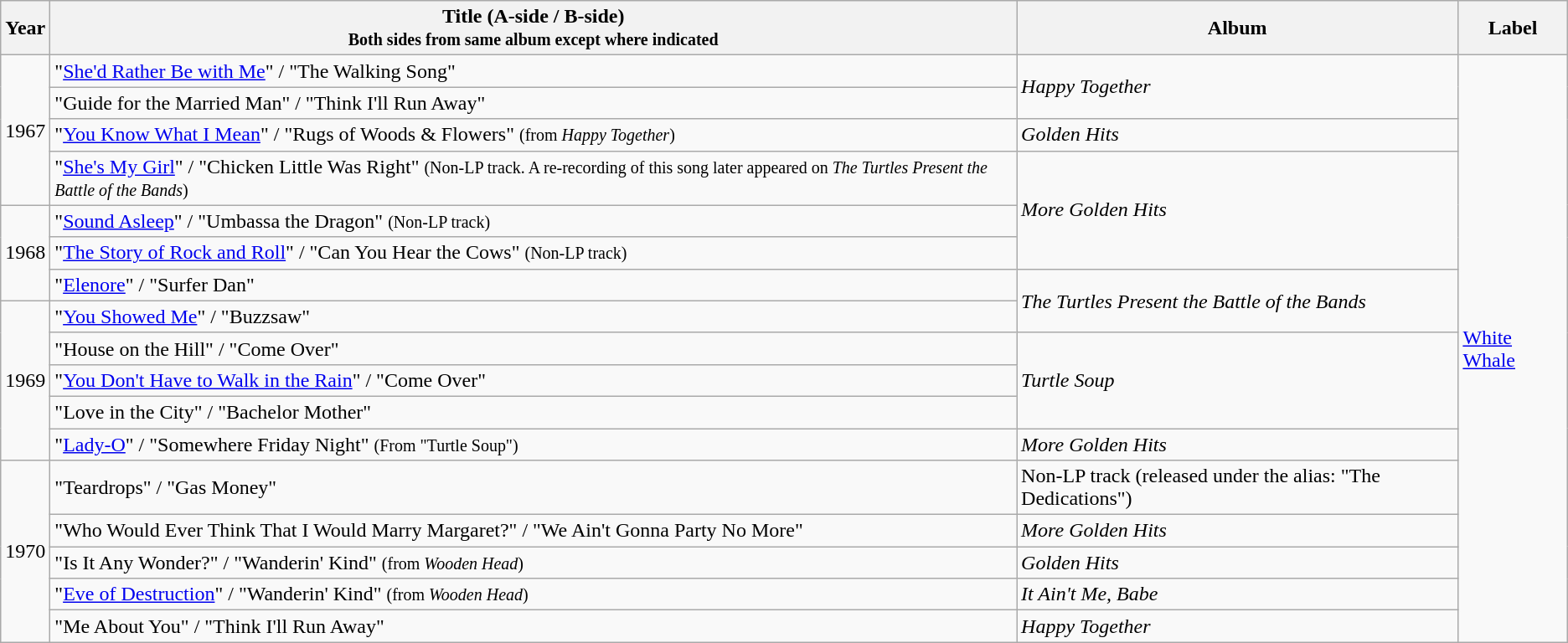<table class="wikitable sortable">
<tr>
<th>Year</th>
<th>Title (A-side / B-side)<br><small>Both sides from same album except where indicated</small></th>
<th>Album</th>
<th>Label</th>
</tr>
<tr>
<td rowspan="4">1967</td>
<td>"<a href='#'>She'd Rather Be with Me</a>" / "The Walking Song"</td>
<td rowspan="2"><em>Happy Together</em></td>
<td rowspan="17"><a href='#'>White Whale</a></td>
</tr>
<tr>
<td>"Guide for the Married Man" / "Think I'll Run Away"</td>
</tr>
<tr>
<td>"<a href='#'>You Know What I Mean</a>" / "Rugs of Woods & Flowers" <small>(from <em>Happy Together</em>)</small></td>
<td rowspan="1"><em>Golden Hits</em></td>
</tr>
<tr>
<td>"<a href='#'>She's My Girl</a>" / "Chicken Little Was Right" <small>(Non-LP track. A re-recording of this song later appeared on <em>The Turtles Present the Battle of the Bands</em>)</small></td>
<td rowspan="3"><em>More Golden Hits</em></td>
</tr>
<tr>
<td rowspan="3">1968</td>
<td>"<a href='#'>Sound Asleep</a>" / "Umbassa the Dragon" <small>(Non-LP track)</small></td>
</tr>
<tr>
<td>"<a href='#'>The Story of Rock and Roll</a>" / "Can You Hear the Cows" <small>(Non-LP track)</small></td>
</tr>
<tr>
<td>"<a href='#'>Elenore</a>" / "Surfer Dan"</td>
<td rowspan="2"><em>The Turtles Present the Battle of the Bands</em></td>
</tr>
<tr>
<td rowspan="5">1969</td>
<td>"<a href='#'>You Showed Me</a>" / "Buzzsaw"</td>
</tr>
<tr>
<td>"House on the Hill" / "Come Over"</td>
<td rowspan="3"><em>Turtle Soup</em></td>
</tr>
<tr>
<td>"<a href='#'>You Don't Have to Walk in the Rain</a>" / "Come Over"</td>
</tr>
<tr>
<td>"Love in the City" / "Bachelor Mother"</td>
</tr>
<tr>
<td>"<a href='#'>Lady-O</a>" / "Somewhere Friday Night" <small>(From "Turtle Soup")</small></td>
<td rowspan="1"><em>More Golden Hits</em></td>
</tr>
<tr>
<td rowspan="5">1970</td>
<td>"Teardrops" / "Gas Money"</td>
<td rowspan="1">Non-LP track (released under the alias: "The Dedications")</td>
</tr>
<tr>
<td>"Who Would Ever Think That I Would Marry Margaret?" / "We Ain't Gonna Party No More"</td>
<td rowspan="1"><em>More Golden Hits</em></td>
</tr>
<tr>
<td>"Is It Any Wonder?" / "Wanderin' Kind" <small>(from <em>Wooden Head</em>)</small></td>
<td rowspan="1"><em>Golden Hits</em></td>
</tr>
<tr>
<td>"<a href='#'>Eve of Destruction</a>" / "Wanderin' Kind" <small>(from <em>Wooden Head</em>)</small></td>
<td rowspan="1"><em>It Ain't Me, Babe</em></td>
</tr>
<tr>
<td>"Me About You" / "Think I'll Run Away"</td>
<td rowspan="1"><em>Happy Together</em></td>
</tr>
</table>
